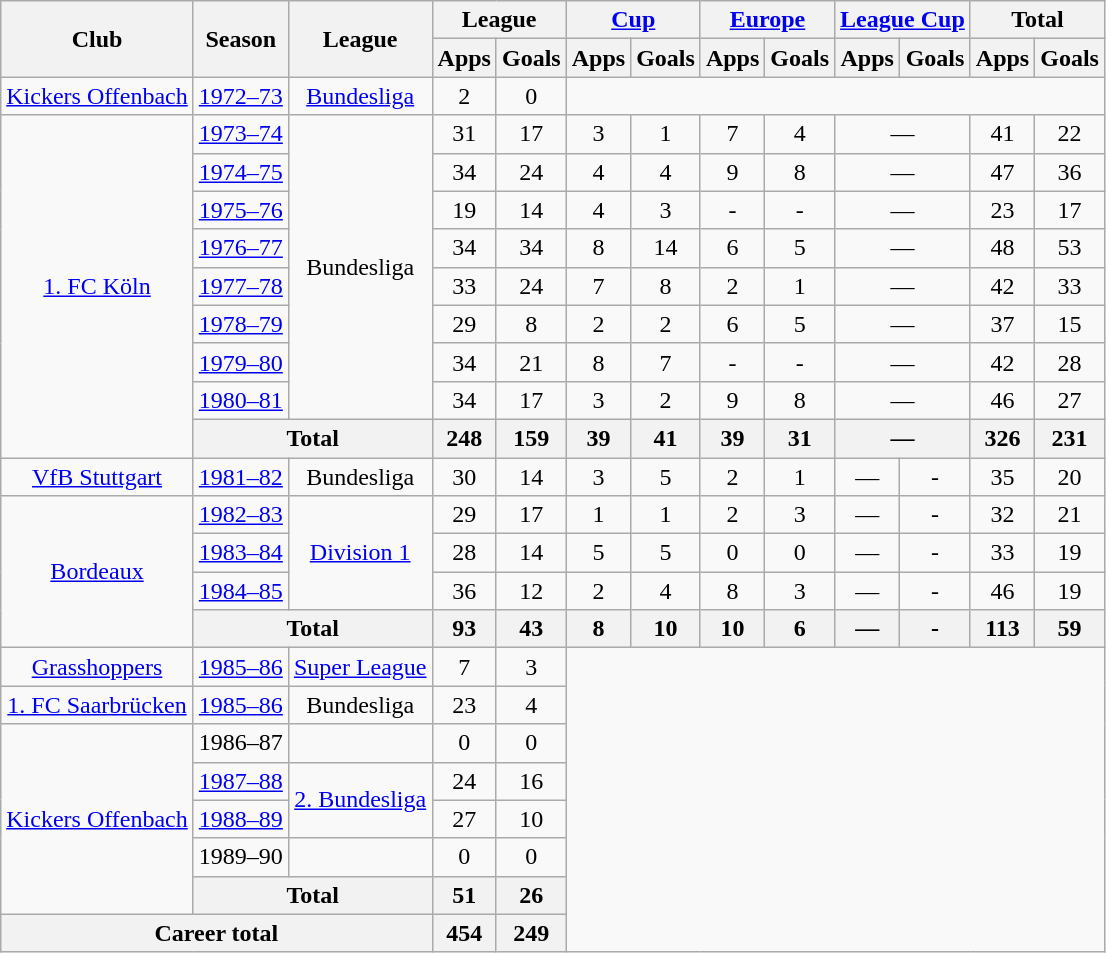<table class="wikitable" style="text-align:center">
<tr>
<th rowspan="2">Club</th>
<th rowspan="2">Season</th>
<th rowspan="2">League</th>
<th colspan="2">League</th>
<th colspan="2"><a href='#'>Cup</a></th>
<th colspan="2"><a href='#'>Europe</a></th>
<th colspan="2"><a href='#'>League Cup</a></th>
<th colspan="2">Total</th>
</tr>
<tr>
<th>Apps</th>
<th>Goals</th>
<th>Apps</th>
<th>Goals</th>
<th>Apps</th>
<th>Goals</th>
<th>Apps</th>
<th>Goals</th>
<th>Apps</th>
<th>Goals</th>
</tr>
<tr>
<td><a href='#'>Kickers Offenbach</a></td>
<td><a href='#'>1972–73</a></td>
<td><a href='#'>Bundesliga</a></td>
<td>2</td>
<td>0</td>
</tr>
<tr>
<td rowspan="9"><a href='#'>1. FC Köln</a></td>
<td><a href='#'>1973–74</a></td>
<td rowspan="8">Bundesliga</td>
<td>31</td>
<td>17</td>
<td>3</td>
<td>1</td>
<td>7</td>
<td>4</td>
<td colspan="2">—</td>
<td>41</td>
<td>22</td>
</tr>
<tr>
<td><a href='#'>1974–75</a></td>
<td>34</td>
<td>24</td>
<td>4</td>
<td>4</td>
<td>9</td>
<td>8</td>
<td colspan="2">—</td>
<td>47</td>
<td>36</td>
</tr>
<tr>
<td><a href='#'>1975–76</a></td>
<td>19</td>
<td>14</td>
<td>4</td>
<td>3</td>
<td>-</td>
<td>-</td>
<td colspan="2">—</td>
<td>23</td>
<td>17</td>
</tr>
<tr>
<td><a href='#'>1976–77</a></td>
<td>34</td>
<td>34</td>
<td>8</td>
<td>14</td>
<td>6</td>
<td>5</td>
<td colspan="2">—</td>
<td>48</td>
<td>53</td>
</tr>
<tr>
<td><a href='#'>1977–78</a></td>
<td>33</td>
<td>24</td>
<td>7</td>
<td>8</td>
<td>2</td>
<td>1</td>
<td colspan="2">—</td>
<td>42</td>
<td>33</td>
</tr>
<tr>
<td><a href='#'>1978–79</a></td>
<td>29</td>
<td>8</td>
<td>2</td>
<td>2</td>
<td>6</td>
<td>5</td>
<td colspan="2">—</td>
<td>37</td>
<td>15</td>
</tr>
<tr>
<td><a href='#'>1979–80</a></td>
<td>34</td>
<td>21</td>
<td>8</td>
<td>7</td>
<td>-</td>
<td>-</td>
<td colspan="2">—</td>
<td>42</td>
<td>28</td>
</tr>
<tr>
<td><a href='#'>1980–81</a></td>
<td>34</td>
<td>17</td>
<td>3</td>
<td>2</td>
<td>9</td>
<td>8</td>
<td colspan="2">—</td>
<td>46</td>
<td>27</td>
</tr>
<tr>
<th colspan="2">Total</th>
<th>248</th>
<th>159</th>
<th>39</th>
<th>41</th>
<th>39</th>
<th>31</th>
<th colspan="2">—</th>
<th>326</th>
<th>231</th>
</tr>
<tr>
<td><a href='#'>VfB Stuttgart</a></td>
<td><a href='#'>1981–82</a></td>
<td>Bundesliga</td>
<td>30</td>
<td>14</td>
<td>3</td>
<td>5</td>
<td>2</td>
<td>1</td>
<td>—</td>
<td>-</td>
<td>35</td>
<td>20</td>
</tr>
<tr>
<td rowspan="4"><a href='#'>Bordeaux</a></td>
<td><a href='#'>1982–83</a></td>
<td rowspan="3"><a href='#'>Division 1</a></td>
<td>29</td>
<td>17</td>
<td>1</td>
<td>1</td>
<td>2</td>
<td>3</td>
<td>—</td>
<td>-</td>
<td>32</td>
<td>21</td>
</tr>
<tr>
<td><a href='#'>1983–84</a></td>
<td>28</td>
<td>14</td>
<td>5</td>
<td>5</td>
<td>0</td>
<td>0</td>
<td>—</td>
<td>-</td>
<td>33</td>
<td>19</td>
</tr>
<tr>
<td><a href='#'>1984–85</a></td>
<td>36</td>
<td>12</td>
<td>2</td>
<td>4</td>
<td>8</td>
<td>3</td>
<td>—</td>
<td>-</td>
<td>46</td>
<td>19</td>
</tr>
<tr>
<th colspan="2">Total</th>
<th>93</th>
<th>43</th>
<th>8</th>
<th>10</th>
<th>10</th>
<th>6</th>
<th>—</th>
<th>-</th>
<th>113</th>
<th>59</th>
</tr>
<tr>
<td><a href='#'>Grasshoppers</a></td>
<td><a href='#'>1985–86</a></td>
<td><a href='#'>Super League</a></td>
<td>7</td>
<td>3</td>
</tr>
<tr>
<td><a href='#'>1. FC Saarbrücken</a></td>
<td><a href='#'>1985–86</a></td>
<td>Bundesliga</td>
<td>23</td>
<td>4</td>
</tr>
<tr>
<td rowspan="5"><a href='#'>Kickers Offenbach</a></td>
<td>1986–87</td>
<td></td>
<td>0</td>
<td>0</td>
</tr>
<tr>
<td><a href='#'>1987–88</a></td>
<td rowspan="2"><a href='#'>2. Bundesliga</a></td>
<td>24</td>
<td>16</td>
</tr>
<tr>
<td><a href='#'>1988–89</a></td>
<td>27</td>
<td>10</td>
</tr>
<tr>
<td>1989–90</td>
<td></td>
<td>0</td>
<td>0</td>
</tr>
<tr>
<th colspan="2">Total</th>
<th>51</th>
<th>26</th>
</tr>
<tr>
<th colspan="3">Career total</th>
<th>454</th>
<th>249</th>
</tr>
</table>
